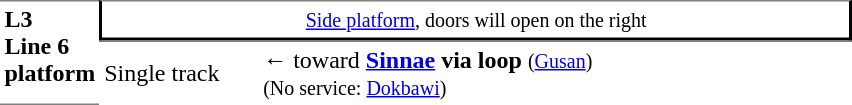<table table border=0 cellspacing=0 cellpadding=3>
<tr>
<td style="border-top:solid 1px gray;border-bottom:solid 1px gray;" width=50 rowspan=10 valign=top><strong>L3<br>Line 6 platform</strong></td>
<td style="border-top:solid 1px gray;border-right:solid 2px black;border-left:solid 2px black;border-bottom:solid 2px black;text-align:center;" colspan=2><small><a href='#'>Side platform</a>, doors will open on the right </small></td>
</tr>
<tr>
<td style="border-bottom:solid 0px gray;border-top:solid 1px gray;" width=100>Single track</td>
<td style="border-bottom:solid 0px gray;border-top:solid 1px gray;" width=390>←  toward <strong><a href='#'>Sinnae</a> via loop</strong> <small>(<a href='#'>Gusan</a>)</small><br><small>(No service: <a href='#'>Dokbawi</a>)</small></td>
</tr>
</table>
